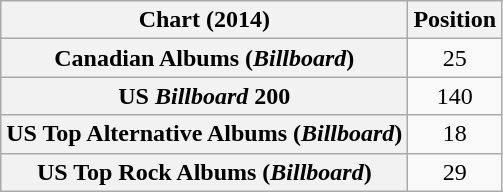<table class="wikitable sortable plainrowheaders" style="text-align:center">
<tr>
<th scope="col">Chart (2014)</th>
<th scope="col">Position</th>
</tr>
<tr>
<th scope="row">Canadian Albums (<em>Billboard</em>)</th>
<td>25</td>
</tr>
<tr>
<th scope="row">US <em>Billboard</em> 200</th>
<td>140</td>
</tr>
<tr>
<th scope="row">US Top Alternative Albums (<em>Billboard</em>)</th>
<td>18</td>
</tr>
<tr>
<th scope="row">US Top Rock Albums (<em>Billboard</em>)</th>
<td>29</td>
</tr>
</table>
